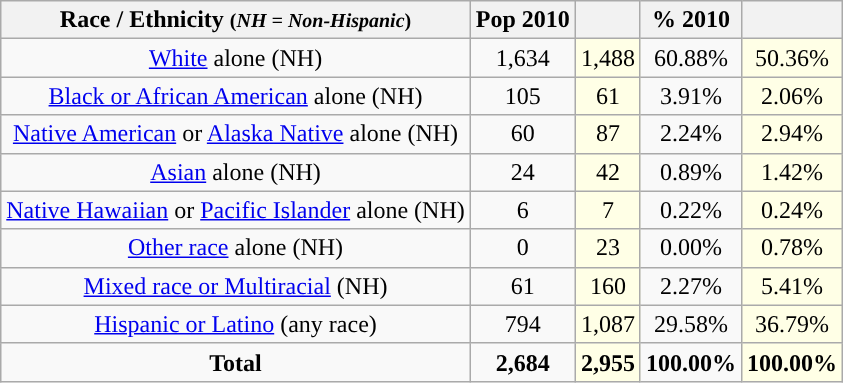<table class="wikitable" style="text-align:center;">
<tr>
<th>Race / Ethnicity <small>(<em>NH = Non-Hispanic</em>)</small></th>
<th>Pop 2010</th>
<th></th>
<th>% 2010</th>
<th></th>
</tr>
<tr>
<td><a href='#'>White</a> alone (NH)</td>
<td>1,634</td>
<td style='background: #ffffe6;'>1,488</td>
<td>60.88%</td>
<td style='background: #ffffe6;'>50.36%</td>
</tr>
<tr>
<td><a href='#'>Black or African American</a> alone (NH)</td>
<td>105</td>
<td style='background: #ffffe6;'>61</td>
<td>3.91%</td>
<td style='background: #ffffe6;'>2.06%</td>
</tr>
<tr>
<td><a href='#'>Native American</a> or <a href='#'>Alaska Native</a> alone (NH)</td>
<td>60</td>
<td style='background: #ffffe6;'>87</td>
<td>2.24%</td>
<td style='background: #ffffe6;'>2.94%</td>
</tr>
<tr>
<td><a href='#'>Asian</a> alone (NH)</td>
<td>24</td>
<td style='background: #ffffe6;'>42</td>
<td>0.89%</td>
<td style='background: #ffffe6;'>1.42%</td>
</tr>
<tr>
<td><a href='#'>Native Hawaiian</a> or <a href='#'>Pacific Islander</a> alone (NH)</td>
<td>6</td>
<td style='background: #ffffe6;'>7</td>
<td>0.22%</td>
<td style='background: #ffffe6;'>0.24%</td>
</tr>
<tr>
<td><a href='#'>Other race</a> alone (NH)</td>
<td>0</td>
<td style='background: #ffffe6;'>23</td>
<td>0.00%</td>
<td style='background: #ffffe6;'>0.78%</td>
</tr>
<tr>
<td><a href='#'>Mixed race or Multiracial</a> (NH)</td>
<td>61</td>
<td style='background: #ffffe6;'>160</td>
<td>2.27%</td>
<td style='background: #ffffe6;'>5.41%</td>
</tr>
<tr>
<td><a href='#'>Hispanic or Latino</a> (any race)</td>
<td>794</td>
<td style='background: #ffffe6;'>1,087</td>
<td>29.58%</td>
<td style='background: #ffffe6;'>36.79%</td>
</tr>
<tr>
<td><strong>Total</strong></td>
<td><strong>2,684</strong></td>
<td style='background: #ffffe6;'><strong>2,955</strong></td>
<td><strong>100.00%</strong></td>
<td style='background: #ffffe6;'><strong>100.00%</strong></td>
</tr>
</table>
